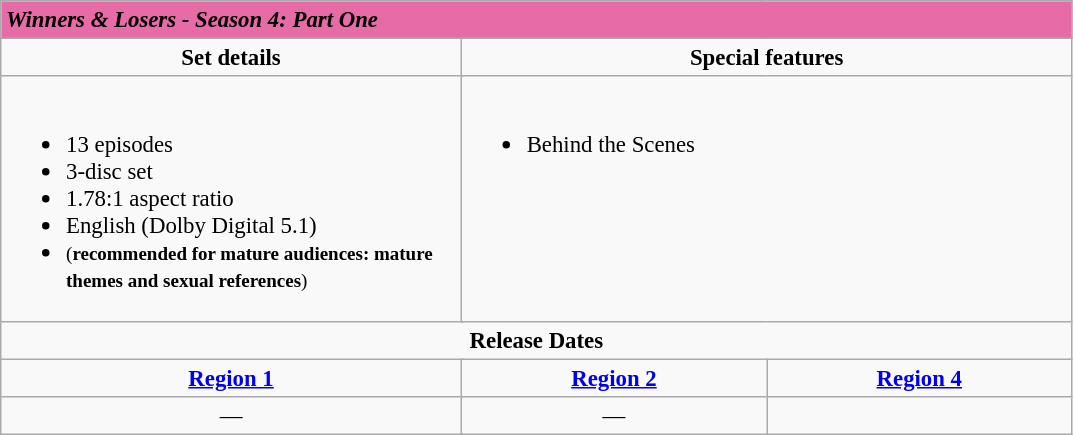<table class="wikitable" style="font-size: 95%;">
<tr style="background:#E66BA6">
<td colspan="5"><strong><em>Winners & Losers - Season 4: Part One</em></strong></td>
</tr>
<tr style="text-align:center;">
<td style="width:300px;" colspan="2"><strong>Set details</strong></td>
<td style="width:300px;" colspan="3"><strong>Special features</strong></td>
</tr>
<tr valign="top">
<td colspan="2" style="text-align:left; width:300px;"><br><ul><li>13 episodes</li><li>3-disc set</li><li>1.78:1 aspect ratio</li><li>English (Dolby Digital 5.1)</li><li> <small>(<strong>recommended for mature audiences: mature themes and sexual references</strong>)</small></li></ul></td>
<td colspan="3" style="text-align:left; width:400px;"><br><ul><li>Behind the Scenes</li></ul></td>
</tr>
<tr>
<td colspan="6" style="text-align:center;"><strong>Release Dates</strong></td>
</tr>
<tr>
<td colspan="2" style="text-align:center;"><strong><a href='#'>Region 1</a></strong></td>
<td colspan="2" style="text-align:center;"><strong><a href='#'>Region 2</a></strong></td>
<td colspan="2" style="text-align:center;"><strong><a href='#'>Region 4</a></strong></td>
</tr>
<tr style="text-align:center;">
<td colspan="2">—</td>
<td colspan="2">—</td>
<td colspan="2"></td>
</tr>
</table>
